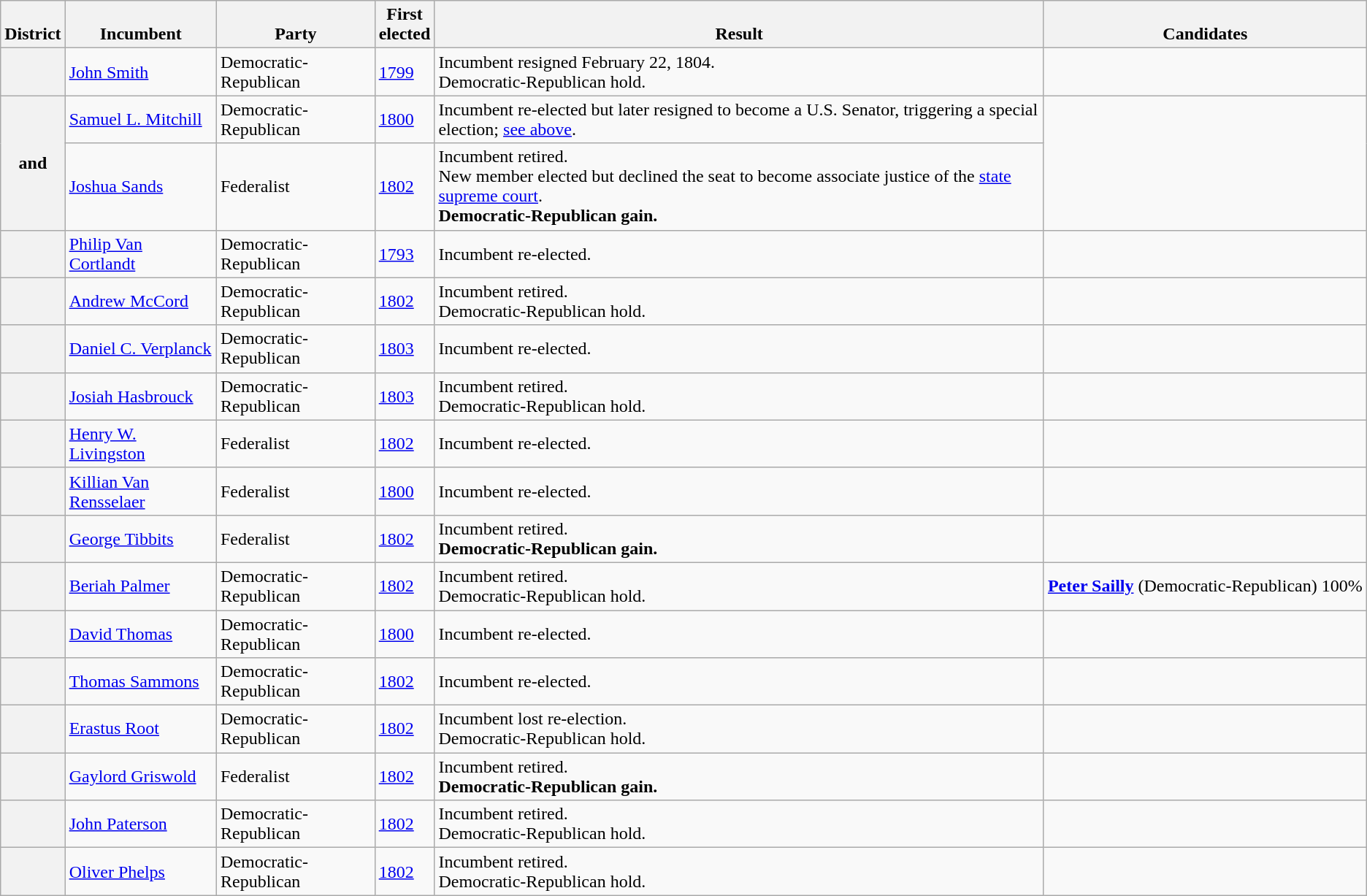<table class=wikitable>
<tr valign=bottom>
<th>District</th>
<th>Incumbent</th>
<th>Party</th>
<th>First<br>elected</th>
<th>Result</th>
<th>Candidates</th>
</tr>
<tr>
<th></th>
<td><a href='#'>John Smith</a></td>
<td>Democratic-Republican</td>
<td><a href='#'>1799 </a></td>
<td>Incumbent resigned February 22, 1804.<br>Democratic-Republican hold.</td>
<td nowrap></td>
</tr>
<tr>
<th rowspan=2><br>and<br><br></th>
<td><a href='#'>Samuel L. Mitchill</a></td>
<td>Democratic-Republican</td>
<td><a href='#'>1800</a></td>
<td>Incumbent re-elected but later resigned to become a U.S. Senator, triggering a special election; <a href='#'>see above</a>.</td>
<td rowspan=2 nowrap></td>
</tr>
<tr>
<td><a href='#'>Joshua Sands</a></td>
<td>Federalist</td>
<td><a href='#'>1802</a></td>
<td>Incumbent retired.<br>New member elected but declined the seat to become associate justice of the <a href='#'>state supreme court</a>.<br><strong>Democratic-Republican gain.</strong></td>
</tr>
<tr>
<th></th>
<td><a href='#'>Philip Van Cortlandt</a></td>
<td>Democratic-Republican</td>
<td><a href='#'>1793</a></td>
<td>Incumbent re-elected.</td>
<td nowrap></td>
</tr>
<tr>
<th></th>
<td><a href='#'>Andrew McCord</a></td>
<td>Democratic-Republican</td>
<td><a href='#'>1802</a></td>
<td>Incumbent retired.<br>Democratic-Republican hold.</td>
<td nowrap></td>
</tr>
<tr>
<th></th>
<td><a href='#'>Daniel C. Verplanck</a></td>
<td>Democratic-Republican</td>
<td><a href='#'>1803 </a></td>
<td>Incumbent re-elected.</td>
<td nowrap></td>
</tr>
<tr>
<th></th>
<td><a href='#'>Josiah Hasbrouck</a></td>
<td>Democratic-Republican</td>
<td><a href='#'>1803 </a></td>
<td>Incumbent retired.<br>Democratic-Republican hold.</td>
<td nowrap></td>
</tr>
<tr>
<th></th>
<td><a href='#'>Henry W. Livingston</a></td>
<td>Federalist</td>
<td><a href='#'>1802</a></td>
<td>Incumbent re-elected.</td>
<td nowrap></td>
</tr>
<tr>
<th></th>
<td><a href='#'>Killian Van Rensselaer</a></td>
<td>Federalist</td>
<td><a href='#'>1800</a></td>
<td>Incumbent re-elected.</td>
<td nowrap></td>
</tr>
<tr>
<th></th>
<td><a href='#'>George Tibbits</a></td>
<td>Federalist</td>
<td><a href='#'>1802</a></td>
<td>Incumbent retired.<br><strong>Democratic-Republican gain.</strong></td>
<td nowrap></td>
</tr>
<tr>
<th></th>
<td><a href='#'>Beriah Palmer</a></td>
<td>Democratic-Republican</td>
<td><a href='#'>1802</a></td>
<td>Incumbent retired.<br>Democratic-Republican hold.</td>
<td nowrap><strong> <a href='#'>Peter Sailly</a></strong> (Democratic-Republican) 100%</td>
</tr>
<tr>
<th></th>
<td><a href='#'>David Thomas</a></td>
<td>Democratic-Republican</td>
<td><a href='#'>1800</a></td>
<td>Incumbent re-elected.</td>
<td nowrap></td>
</tr>
<tr>
<th></th>
<td><a href='#'>Thomas Sammons</a></td>
<td>Democratic-Republican</td>
<td><a href='#'>1802</a></td>
<td>Incumbent re-elected.</td>
<td nowrap></td>
</tr>
<tr>
<th></th>
<td><a href='#'>Erastus Root</a></td>
<td>Democratic-Republican</td>
<td><a href='#'>1802</a></td>
<td>Incumbent lost re-election.<br>Democratic-Republican hold.</td>
<td nowrap></td>
</tr>
<tr>
<th></th>
<td><a href='#'>Gaylord Griswold</a></td>
<td>Federalist</td>
<td><a href='#'>1802</a></td>
<td>Incumbent retired.<br><strong>Democratic-Republican gain.</strong></td>
<td nowrap></td>
</tr>
<tr>
<th></th>
<td><a href='#'>John Paterson</a></td>
<td>Democratic-Republican</td>
<td><a href='#'>1802</a></td>
<td>Incumbent retired.<br>Democratic-Republican hold.</td>
<td nowrap></td>
</tr>
<tr>
<th></th>
<td><a href='#'>Oliver Phelps</a></td>
<td>Democratic-Republican</td>
<td><a href='#'>1802</a></td>
<td>Incumbent retired.<br>Democratic-Republican hold.</td>
<td nowrap></td>
</tr>
</table>
